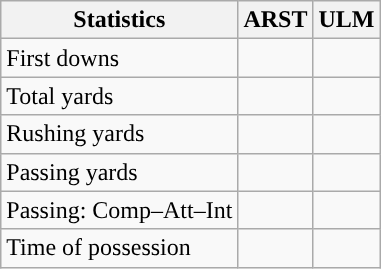<table class="wikitable" style="float: left;">
<tr>
<th>Statistics</th>
<th>ARST</th>
<th>ULM</th>
</tr>
<tr>
<td>First downs</td>
<td></td>
<td></td>
</tr>
<tr>
<td>Total yards</td>
<td></td>
<td></td>
</tr>
<tr>
<td>Rushing yards</td>
<td></td>
<td></td>
</tr>
<tr>
<td>Passing yards</td>
<td></td>
<td></td>
</tr>
<tr>
<td>Passing: Comp–Att–Int</td>
<td></td>
<td></td>
</tr>
<tr>
<td>Time of possession</td>
<td></td>
<td></td>
</tr>
</table>
